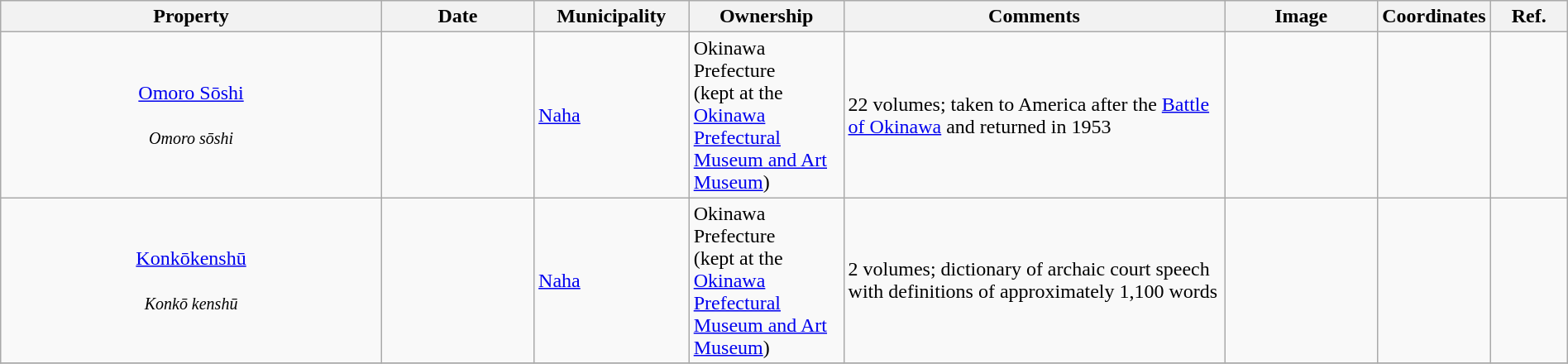<table class="wikitable sortable"  style="width:100%;">
<tr>
<th width="25%" align="left">Property</th>
<th width="10%" align="left">Date</th>
<th width="10%" align="left">Municipality</th>
<th width="10%" align="left">Ownership</th>
<th width="25%" align="left" class="unsortable">Comments</th>
<th width="10%" align="left" class="unsortable">Image</th>
<th width="5%" align="left" class="unsortable">Coordinates</th>
<th width="5%" align="left" class="unsortable">Ref.</th>
</tr>
<tr>
<td align="center"><a href='#'>Omoro Sōshi</a><br><br><small><em>Omoro sōshi</em></small></td>
<td></td>
<td><a href='#'>Naha</a></td>
<td>Okinawa Prefecture<br>(kept at the <a href='#'>Okinawa Prefectural Museum and Art Museum</a>)</td>
<td>22 volumes; taken to America after the <a href='#'>Battle of Okinawa</a> and returned in 1953</td>
<td></td>
<td></td>
<td></td>
</tr>
<tr>
<td align="center"><a href='#'>Konkōkenshū</a><br><br><small><em>Konkō kenshū </em></small></td>
<td></td>
<td><a href='#'>Naha</a></td>
<td>Okinawa Prefecture<br>(kept at the <a href='#'>Okinawa Prefectural Museum and Art Museum</a>)</td>
<td>2 volumes; dictionary of archaic court speech with definitions of approximately 1,100 words</td>
<td></td>
<td></td>
<td></td>
</tr>
<tr>
</tr>
</table>
